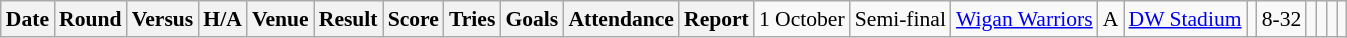<table class="wikitable defaultleft col2center col4center col7center col10right" style="font-size:90%;">
<tr>
<th>Date</th>
<th>Round</th>
<th>Versus</th>
<th>H/A</th>
<th>Venue</th>
<th>Result</th>
<th>Score</th>
<th>Tries</th>
<th>Goals</th>
<th>Attendance</th>
<th>Report</th>
<td>1 October</td>
<td>Semi-final</td>
<td> <a href='#'>Wigan Warriors</a></td>
<td>A</td>
<td><a href='#'>DW Stadium</a></td>
<td></td>
<td>8-32</td>
<td></td>
<td></td>
<td></td>
<td></td>
</tr>
</table>
